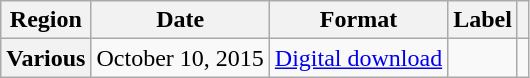<table class="wikitable plainrowheaders">
<tr>
<th>Region</th>
<th>Date</th>
<th>Format</th>
<th>Label</th>
<th></th>
</tr>
<tr>
<th scope="row">Various</th>
<td>October 10, 2015</td>
<td><a href='#'>Digital download</a></td>
<td></td>
<td></td>
</tr>
</table>
